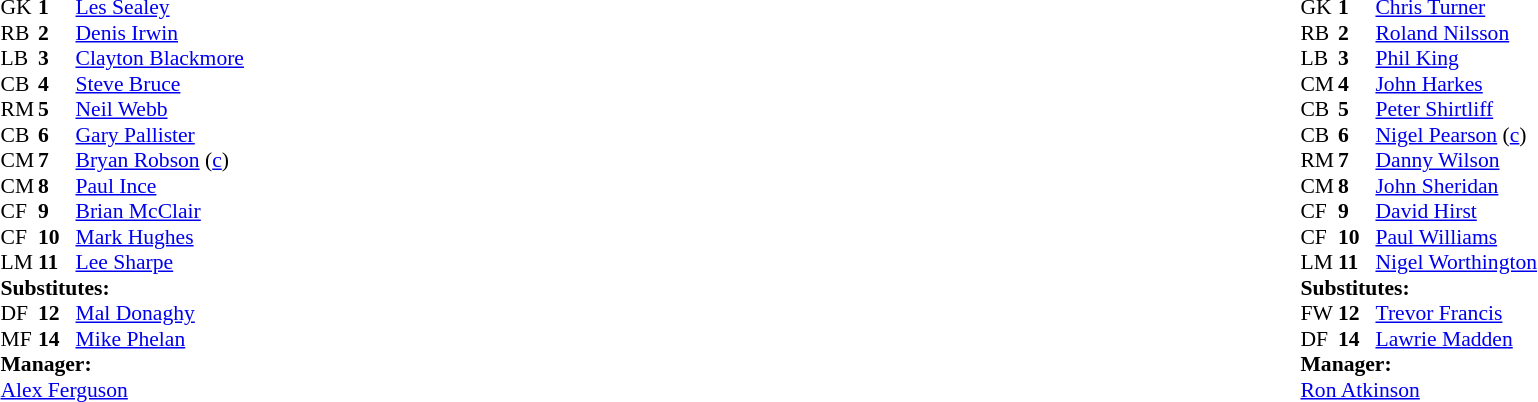<table width=100%>
<tr>
<td valign=top width=50%><br><table style=font-size:90% cellspacing=0 cellpadding=0>
<tr>
<th width=25></th>
<th width=25></th>
</tr>
<tr>
<td>GK</td>
<td><strong>1</strong></td>
<td> <a href='#'>Les Sealey</a></td>
</tr>
<tr>
<td>RB</td>
<td><strong>2</strong></td>
<td> <a href='#'>Denis Irwin</a></td>
</tr>
<tr>
<td>LB</td>
<td><strong>3</strong></td>
<td> <a href='#'>Clayton Blackmore</a></td>
</tr>
<tr>
<td>CB</td>
<td><strong>4</strong></td>
<td> <a href='#'>Steve Bruce</a></td>
</tr>
<tr>
<td>RM</td>
<td><strong>5</strong></td>
<td> <a href='#'>Neil Webb</a></td>
<td></td>
<td></td>
</tr>
<tr>
<td>CB</td>
<td><strong>6</strong></td>
<td> <a href='#'>Gary Pallister</a></td>
</tr>
<tr>
<td>CM</td>
<td><strong>7</strong></td>
<td> <a href='#'>Bryan Robson</a> (<a href='#'>c</a>)</td>
</tr>
<tr>
<td>CM</td>
<td><strong>8</strong></td>
<td> <a href='#'>Paul Ince</a></td>
</tr>
<tr>
<td>CF</td>
<td><strong>9</strong></td>
<td> <a href='#'>Brian McClair</a></td>
</tr>
<tr>
<td>CF</td>
<td><strong>10</strong></td>
<td> <a href='#'>Mark Hughes</a></td>
</tr>
<tr>
<td>LM</td>
<td><strong>11</strong></td>
<td> <a href='#'>Lee Sharpe</a></td>
</tr>
<tr>
<td colspan=3><strong>Substitutes:</strong></td>
</tr>
<tr>
<td>DF</td>
<td><strong>12</strong></td>
<td> <a href='#'>Mal Donaghy</a></td>
</tr>
<tr>
<td>MF</td>
<td><strong>14</strong></td>
<td> <a href='#'>Mike Phelan</a></td>
<td></td>
<td></td>
</tr>
<tr>
<td colspan=3><strong>Manager:</strong></td>
</tr>
<tr>
<td colspan=4> <a href='#'>Alex Ferguson</a></td>
</tr>
</table>
</td>
<td valign="top"></td>
<td valign="top" width="50%"><br><table style="font-size:90%" cellspacing="0" cellpadding="0" align=center>
<tr>
<th width=25></th>
<th width=25></th>
</tr>
<tr>
<td>GK</td>
<td><strong>1</strong></td>
<td> <a href='#'>Chris Turner</a></td>
</tr>
<tr>
<td>RB</td>
<td><strong>2</strong></td>
<td> <a href='#'>Roland Nilsson</a></td>
</tr>
<tr>
<td>LB</td>
<td><strong>3</strong></td>
<td> <a href='#'>Phil King</a></td>
</tr>
<tr>
<td>CM</td>
<td><strong>4</strong></td>
<td> <a href='#'>John Harkes</a></td>
<td></td>
<td></td>
</tr>
<tr>
<td>CB</td>
<td><strong>5</strong></td>
<td> <a href='#'>Peter Shirtliff</a></td>
</tr>
<tr>
<td>CB</td>
<td><strong>6</strong></td>
<td> <a href='#'>Nigel Pearson</a> (<a href='#'>c</a>)</td>
</tr>
<tr>
<td>RM</td>
<td><strong>7</strong></td>
<td> <a href='#'>Danny Wilson</a></td>
</tr>
<tr>
<td>CM</td>
<td><strong>8</strong></td>
<td> <a href='#'>John Sheridan</a></td>
</tr>
<tr>
<td>CF</td>
<td><strong>9</strong></td>
<td> <a href='#'>David Hirst</a></td>
</tr>
<tr>
<td>CF</td>
<td><strong>10</strong></td>
<td> <a href='#'>Paul Williams</a></td>
</tr>
<tr>
<td>LM</td>
<td><strong>11</strong></td>
<td> <a href='#'>Nigel Worthington</a></td>
</tr>
<tr>
<td colspan=3><strong>Substitutes:</strong></td>
</tr>
<tr>
<td>FW</td>
<td><strong>12</strong></td>
<td> <a href='#'>Trevor Francis</a></td>
</tr>
<tr>
<td>DF</td>
<td><strong>14</strong></td>
<td> <a href='#'>Lawrie Madden</a></td>
<td></td>
<td></td>
</tr>
<tr>
<td colspan=3><strong>Manager:</strong></td>
</tr>
<tr>
<td colspan=4> <a href='#'>Ron Atkinson</a></td>
</tr>
</table>
</td>
</tr>
</table>
